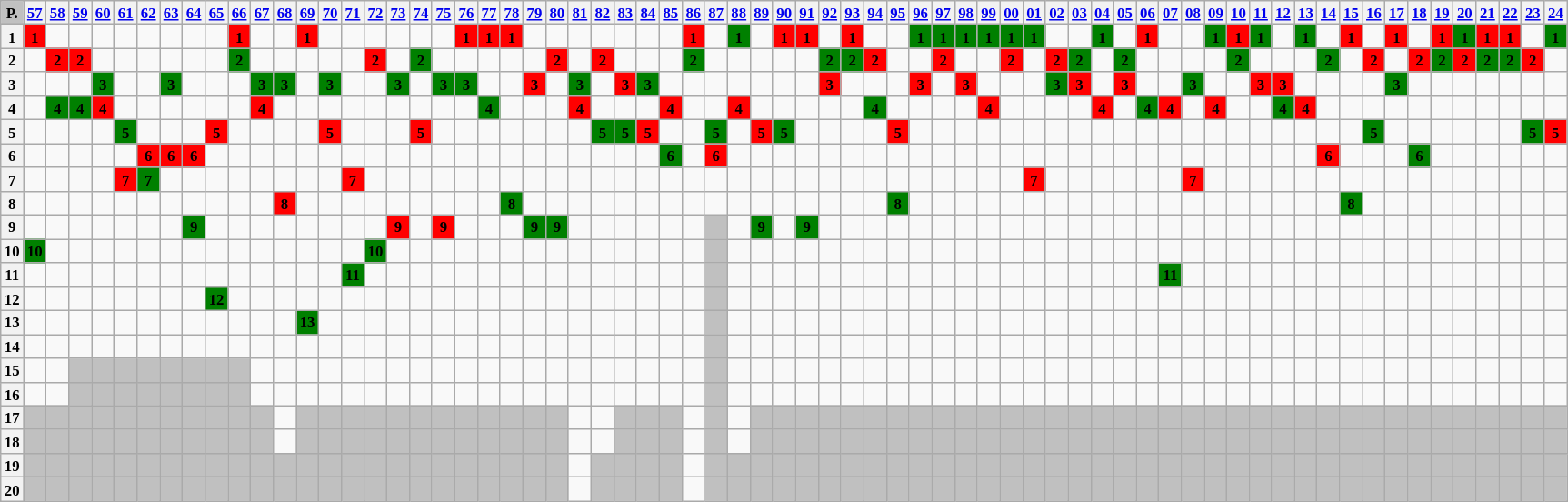<table class="wikitable" style="text-align: center; font-size:70%">
<tr>
<th style="background:#c0c0c0">P.</th>
<th><a href='#'>57</a></th>
<th><a href='#'>58</a></th>
<th><a href='#'>59</a></th>
<th><a href='#'>60</a></th>
<th><a href='#'>61</a></th>
<th><a href='#'>62</a></th>
<th><a href='#'>63</a></th>
<th><a href='#'>64</a></th>
<th><a href='#'>65</a></th>
<th><a href='#'>66</a></th>
<th><a href='#'>67</a></th>
<th><a href='#'>68</a></th>
<th><a href='#'>69</a></th>
<th><a href='#'>70</a></th>
<th><a href='#'>71</a></th>
<th><a href='#'>72</a></th>
<th><a href='#'>73</a></th>
<th><a href='#'>74</a></th>
<th><a href='#'>75</a></th>
<th><a href='#'>76</a></th>
<th><a href='#'>77</a></th>
<th><a href='#'>78</a></th>
<th><a href='#'>79</a></th>
<th><a href='#'>80</a></th>
<th><a href='#'>81</a></th>
<th><a href='#'>82</a></th>
<th><a href='#'>83</a></th>
<th><a href='#'>84</a></th>
<th><a href='#'>85</a></th>
<th><a href='#'>86</a></th>
<th><a href='#'>87</a></th>
<th><a href='#'>88</a></th>
<th><a href='#'>89</a></th>
<th><a href='#'>90</a></th>
<th><a href='#'>91</a></th>
<th><a href='#'>92</a></th>
<th><a href='#'>93</a></th>
<th><a href='#'>94</a></th>
<th><a href='#'>95</a></th>
<th><a href='#'>96</a></th>
<th><a href='#'>97</a></th>
<th><a href='#'>98</a></th>
<th><a href='#'>99</a></th>
<th><a href='#'>00</a></th>
<th><a href='#'>01</a></th>
<th><a href='#'>02</a></th>
<th><a href='#'>03</a></th>
<th><a href='#'>04</a></th>
<th><a href='#'>05</a></th>
<th><a href='#'>06</a></th>
<th><a href='#'>07</a></th>
<th><a href='#'>08</a></th>
<th><a href='#'>09</a></th>
<th><a href='#'>10</a></th>
<th><a href='#'>11</a></th>
<th><a href='#'>12</a></th>
<th><a href='#'>13</a></th>
<th><a href='#'>14</a></th>
<th><a href='#'>15</a></th>
<th><a href='#'>16</a></th>
<th><a href='#'>17</a></th>
<th><a href='#'>18</a></th>
<th><a href='#'>19</a></th>
<th><a href='#'>20</a></th>
<th><a href='#'>21</a></th>
<th><a href='#'>22</a></th>
<th><a href='#'>23</a></th>
<th><a href='#'>24</a></th>
</tr>
<tr>
<th>1</th>
<td style="background-color:red"><span><strong>1</strong></span></td>
<td></td>
<td></td>
<td></td>
<td></td>
<td></td>
<td></td>
<td></td>
<td></td>
<td style="background-color:red"><span><strong>1</strong></span></td>
<td></td>
<td></td>
<td style="background-color:red"><span><strong>1</strong></span></td>
<td></td>
<td></td>
<td></td>
<td></td>
<td></td>
<td></td>
<td style="background-color:red"><span><strong>1</strong></span></td>
<td style="background-color:red"><span><strong>1</strong></span></td>
<td style="background-color:red"><span><strong>1</strong></span></td>
<td></td>
<td></td>
<td></td>
<td></td>
<td></td>
<td></td>
<td></td>
<td style="background-color:red"><span><strong>1</strong></span></td>
<td></td>
<td style="background-color:green"><span><strong>1</strong></span></td>
<td></td>
<td style="background-color:red"><span><strong>1</strong></span></td>
<td style="background-color:red"><span><strong>1</strong></span></td>
<td></td>
<td style="background-color:red"><span><strong>1</strong></span></td>
<td></td>
<td></td>
<td style="background-color:green"><span><strong>1</strong></span></td>
<td style="background-color:green"><span><strong>1</strong></span></td>
<td style="background-color:green"><span><strong>1</strong></span></td>
<td style="background-color:green"><span><strong>1</strong></span></td>
<td style="background-color:green"><span><strong>1</strong></span></td>
<td style="background-color:green"><span><strong>1</strong></span></td>
<td></td>
<td></td>
<td style="background-color:green"><span><strong>1</strong></span></td>
<td></td>
<td style="background-color:red"><span><strong>1</strong></span></td>
<td></td>
<td></td>
<td style="background-color:green"><span><strong>1</strong></span></td>
<td style="background-color:red"><span><strong>1</strong></span></td>
<td style="background-color:green"><span><strong>1</strong></span></td>
<td></td>
<td style="background-color:green"><span><strong>1</strong></span></td>
<td></td>
<td style="background-color:red"><span><strong>1</strong></span></td>
<td></td>
<td style="background-color:red"><span><strong>1</strong></span></td>
<td></td>
<td style="background-color:red"><span><strong>1</strong></span></td>
<td style="background-color:green"><span><strong>1</strong></span></td>
<td style="background-color:red"><span><strong>1</strong></span></td>
<td style="background-color:red"><span><strong>1</strong></span></td>
<td></td>
<td style="background-color:green"><span><strong>1</strong></span></td>
</tr>
<tr>
<th>2</th>
<td></td>
<td style="background-color:red"><span><strong>2</strong></span></td>
<td style="background-color:red"><span><strong>2</strong></span></td>
<td></td>
<td></td>
<td></td>
<td></td>
<td></td>
<td></td>
<td style="background-color:green"><span><strong>2</strong></span></td>
<td></td>
<td></td>
<td></td>
<td></td>
<td></td>
<td style="background-color:red"><span><strong>2</strong></span></td>
<td></td>
<td style="background-color:green"><span><strong>2</strong></span></td>
<td></td>
<td></td>
<td></td>
<td></td>
<td></td>
<td style="background-color:red"><span><strong>2</strong></span></td>
<td></td>
<td style="background-color:red"><span><strong>2</strong></span></td>
<td></td>
<td></td>
<td></td>
<td style="background-color:green"><span><strong>2</strong></span></td>
<td></td>
<td></td>
<td></td>
<td></td>
<td></td>
<td style="background-color:green"><span><strong>2</strong></span></td>
<td style="background-color:green"><span><strong>2</strong></span></td>
<td style="background-color:red"><span><strong>2</strong></span></td>
<td></td>
<td></td>
<td style="background-color:red"><span><strong>2</strong></span></td>
<td></td>
<td></td>
<td style="background-color:red"><span><strong>2</strong></span></td>
<td></td>
<td style="background-color:red"><span><strong>2</strong></span></td>
<td style="background-color:green"><span><strong>2</strong></span></td>
<td></td>
<td style="background-color:green"><span><strong>2</strong></span></td>
<td></td>
<td></td>
<td></td>
<td></td>
<td style="background-color:green"><span><strong>2</strong></span></td>
<td></td>
<td></td>
<td></td>
<td style="background-color:green"><span><strong>2</strong></span></td>
<td></td>
<td style="background-color:red"><span><strong>2</strong></span></td>
<td></td>
<td style="background-color:red"><span><strong>2</strong></span></td>
<td style="background-color:green"><span><strong>2</strong></span></td>
<td style="background-color:red"><span><strong>2</strong></span></td>
<td style="background-color:green"><span><strong>2</strong></span></td>
<td style="background-color:green"><span><strong>2</strong></span></td>
<td style="background-color:red"><span><strong>2</strong></span></td>
<td></td>
</tr>
<tr>
<th>3</th>
<td></td>
<td></td>
<td></td>
<td style="background-color:green"><span><strong>3</strong></span></td>
<td></td>
<td></td>
<td style="background-color:green"><span><strong>3</strong></span></td>
<td></td>
<td></td>
<td></td>
<td style="background-color:green"><span><strong>3</strong></span></td>
<td style="background-color:green"><span><strong>3</strong></span></td>
<td></td>
<td style="background-color:green"><span><strong>3</strong></span></td>
<td></td>
<td></td>
<td style="background-color:green"><span><strong>3</strong></span></td>
<td></td>
<td style="background-color:green"><span><strong>3</strong></span></td>
<td style="background-color:green"><span><strong>3</strong></span></td>
<td></td>
<td></td>
<td style="background-color:red"><span><strong>3</strong></span></td>
<td></td>
<td style="background-color:green"><span><strong>3</strong></span></td>
<td></td>
<td style="background-color:red"><span><strong>3</strong></span></td>
<td style="background-color:green"><span><strong>3</strong></span></td>
<td></td>
<td></td>
<td></td>
<td></td>
<td></td>
<td></td>
<td></td>
<td style="background-color:red"><span><strong>3</strong></span></td>
<td></td>
<td></td>
<td></td>
<td style="background-color:red"><span><strong>3</strong></span></td>
<td></td>
<td style="background-color:red"><span><strong>3</strong></span></td>
<td></td>
<td></td>
<td></td>
<td style="background-color:green"><span><strong>3</strong></span></td>
<td style="background-color:red"><span><strong>3</strong></span></td>
<td></td>
<td style="background-color:red"><span><strong>3</strong></span></td>
<td></td>
<td></td>
<td style="background-color:green"><span><strong>3</strong></span></td>
<td></td>
<td></td>
<td style="background-color:red"><span><strong>3</strong></span></td>
<td style="background-color:red"><span><strong>3</strong></span></td>
<td></td>
<td></td>
<td></td>
<td></td>
<td style="background-color:green"><span><strong>3</strong></span></td>
<td></td>
<td></td>
<td></td>
<td></td>
<td></td>
<td></td>
<td></td>
</tr>
<tr>
<th>4</th>
<td></td>
<td style="background-color:green"><span><strong>4</strong></span></td>
<td style="background-color:green"><span><strong>4</strong></span></td>
<td style="background-color:red"><span><strong>4</strong></span></td>
<td></td>
<td></td>
<td></td>
<td></td>
<td></td>
<td></td>
<td style="background-color:red"><span><strong>4</strong></span></td>
<td></td>
<td></td>
<td></td>
<td></td>
<td></td>
<td></td>
<td></td>
<td></td>
<td></td>
<td style="background-color:green"><span><strong>4</strong></span></td>
<td></td>
<td></td>
<td></td>
<td style="background-color:red"><span><strong>4</strong></span></td>
<td></td>
<td></td>
<td></td>
<td style="background-color:red"><span><strong>4</strong></span></td>
<td></td>
<td></td>
<td style="background-color:red"><span><strong>4</strong></span></td>
<td></td>
<td></td>
<td></td>
<td></td>
<td></td>
<td style="background-color:green"><span><strong>4</strong></span></td>
<td></td>
<td></td>
<td></td>
<td></td>
<td style="background-color:red"><span><strong>4</strong></span></td>
<td></td>
<td></td>
<td></td>
<td></td>
<td style="background-color:red"><span><strong>4</strong></span></td>
<td></td>
<td style="background-color:green"><span><strong>4</strong></span></td>
<td style="background-color:red"><span><strong>4</strong></span></td>
<td></td>
<td style="background-color:red"><span><strong>4</strong></span></td>
<td></td>
<td></td>
<td style="background-color:green"><span><strong>4</strong></span></td>
<td style="background-color:red"><span><strong>4</strong></span></td>
<td></td>
<td></td>
<td></td>
<td></td>
<td></td>
<td></td>
<td></td>
<td></td>
<td></td>
<td></td>
<td></td>
</tr>
<tr>
<th>5</th>
<td></td>
<td></td>
<td></td>
<td></td>
<td style="background-color:green"><span><strong>5</strong></span></td>
<td></td>
<td></td>
<td></td>
<td style="background-color:red"><span><strong>5</strong></span></td>
<td></td>
<td></td>
<td></td>
<td></td>
<td style="background-color:red"><span><strong>5</strong></span></td>
<td></td>
<td></td>
<td></td>
<td style="background-color:red"><span><strong>5</strong></span></td>
<td></td>
<td></td>
<td></td>
<td></td>
<td></td>
<td></td>
<td></td>
<td style="background-color:green"><span><strong>5</strong></span></td>
<td style="background-color:green"><span><strong>5</strong></span></td>
<td style="background-color:red"><span><strong>5</strong></span></td>
<td></td>
<td></td>
<td style="background-color:green"><span><strong>5</strong></span></td>
<td></td>
<td style="background-color:red"><span><strong>5</strong></span></td>
<td style="background-color:green"><span><strong>5</strong></span></td>
<td></td>
<td></td>
<td></td>
<td></td>
<td style="background-color:red"><span><strong>5</strong></span></td>
<td></td>
<td></td>
<td></td>
<td></td>
<td></td>
<td></td>
<td></td>
<td></td>
<td></td>
<td></td>
<td></td>
<td></td>
<td></td>
<td></td>
<td></td>
<td></td>
<td></td>
<td></td>
<td></td>
<td></td>
<td style="background-color:green"><span><strong>5</strong></span></td>
<td></td>
<td></td>
<td></td>
<td></td>
<td></td>
<td></td>
<td style="background-color:green"><span><strong>5</strong></span></td>
<td style="background-color:red"><span><strong>5</strong></span></td>
</tr>
<tr>
<th>6</th>
<td></td>
<td></td>
<td></td>
<td></td>
<td></td>
<td style="background-color:red"><span><strong>6</strong></span></td>
<td style="background-color:red"><span><strong>6</strong></span></td>
<td style="background-color:red"><span><strong>6</strong></span></td>
<td></td>
<td></td>
<td></td>
<td></td>
<td></td>
<td></td>
<td></td>
<td></td>
<td></td>
<td></td>
<td></td>
<td></td>
<td></td>
<td></td>
<td></td>
<td></td>
<td></td>
<td></td>
<td></td>
<td></td>
<td style="background-color:green"><span><strong>6</strong></span></td>
<td></td>
<td style="background-color:red"><span><strong>6</strong></span></td>
<td></td>
<td></td>
<td></td>
<td></td>
<td></td>
<td></td>
<td></td>
<td></td>
<td></td>
<td></td>
<td></td>
<td></td>
<td></td>
<td></td>
<td></td>
<td></td>
<td></td>
<td></td>
<td></td>
<td></td>
<td></td>
<td></td>
<td></td>
<td></td>
<td></td>
<td></td>
<td style="background-color:red"><span><strong>6</strong></span></td>
<td></td>
<td></td>
<td></td>
<td style="background-color:green"><span><strong>6</strong></span></td>
<td></td>
<td></td>
<td></td>
<td></td>
<td></td>
<td></td>
</tr>
<tr>
<th>7</th>
<td></td>
<td></td>
<td></td>
<td></td>
<td style="background-color:red"><span><strong>7</strong></span></td>
<td style="background-color:green"><span><strong>7</strong></span></td>
<td></td>
<td></td>
<td></td>
<td></td>
<td></td>
<td></td>
<td></td>
<td></td>
<td style="background-color:red"><span><strong>7</strong></span></td>
<td></td>
<td></td>
<td></td>
<td></td>
<td></td>
<td></td>
<td></td>
<td></td>
<td></td>
<td></td>
<td></td>
<td></td>
<td></td>
<td></td>
<td></td>
<td></td>
<td></td>
<td></td>
<td></td>
<td></td>
<td></td>
<td></td>
<td></td>
<td></td>
<td></td>
<td></td>
<td></td>
<td></td>
<td></td>
<td style="background-color:red"><span><strong>7</strong></span></td>
<td></td>
<td></td>
<td></td>
<td></td>
<td></td>
<td></td>
<td style="background-color:red"><span><strong>7</strong></span></td>
<td></td>
<td></td>
<td></td>
<td></td>
<td></td>
<td></td>
<td></td>
<td></td>
<td></td>
<td></td>
<td></td>
<td></td>
<td></td>
<td></td>
<td></td>
<td></td>
</tr>
<tr>
<th>8</th>
<td></td>
<td></td>
<td></td>
<td></td>
<td></td>
<td></td>
<td></td>
<td></td>
<td></td>
<td></td>
<td></td>
<td style="background-color:red"><span><strong>8</strong></span></td>
<td></td>
<td></td>
<td></td>
<td></td>
<td></td>
<td></td>
<td></td>
<td></td>
<td></td>
<td style="background-color:green"><span><strong>8</strong></span></td>
<td></td>
<td></td>
<td></td>
<td></td>
<td></td>
<td></td>
<td></td>
<td></td>
<td></td>
<td></td>
<td></td>
<td></td>
<td></td>
<td></td>
<td></td>
<td></td>
<td style="background-color:green"><span><strong>8</strong></span></td>
<td></td>
<td></td>
<td></td>
<td></td>
<td></td>
<td></td>
<td></td>
<td></td>
<td></td>
<td></td>
<td></td>
<td></td>
<td></td>
<td></td>
<td></td>
<td></td>
<td></td>
<td></td>
<td></td>
<td style="background-color:green"><span><strong>8</strong></span></td>
<td></td>
<td></td>
<td></td>
<td></td>
<td></td>
<td></td>
<td></td>
<td></td>
<td></td>
</tr>
<tr>
<th>9</th>
<td></td>
<td></td>
<td></td>
<td></td>
<td></td>
<td></td>
<td></td>
<td style="background-color:green"><span><strong>9</strong></span></td>
<td></td>
<td></td>
<td></td>
<td></td>
<td></td>
<td></td>
<td></td>
<td></td>
<td style="background-color:red"><span><strong>9</strong></span></td>
<td></td>
<td style="background-color:red"><span><strong>9</strong></span></td>
<td></td>
<td></td>
<td></td>
<td style="background-color:green"><span><strong>9</strong></span></td>
<td style="background-color:green"><span><strong>9</strong></span></td>
<td></td>
<td></td>
<td></td>
<td></td>
<td></td>
<td></td>
<td style="background:#c0c0c0"></td>
<td></td>
<td style="background-color:green"><span><strong>9</strong></span></td>
<td></td>
<td style="background-color:green"><span><strong>9</strong></span></td>
<td></td>
<td></td>
<td></td>
<td></td>
<td></td>
<td></td>
<td></td>
<td></td>
<td></td>
<td></td>
<td></td>
<td></td>
<td></td>
<td></td>
<td></td>
<td></td>
<td></td>
<td></td>
<td></td>
<td></td>
<td></td>
<td></td>
<td></td>
<td></td>
<td></td>
<td></td>
<td></td>
<td></td>
<td></td>
<td></td>
<td></td>
<td></td>
<td></td>
</tr>
<tr>
<th>10</th>
<td style="background-color:green"><span><strong>10</strong></span></td>
<td></td>
<td></td>
<td></td>
<td></td>
<td></td>
<td></td>
<td></td>
<td></td>
<td></td>
<td></td>
<td></td>
<td></td>
<td></td>
<td></td>
<td style="background-color:green"><span><strong>10</strong></span></td>
<td></td>
<td></td>
<td></td>
<td></td>
<td></td>
<td></td>
<td></td>
<td></td>
<td></td>
<td></td>
<td></td>
<td></td>
<td></td>
<td></td>
<td style="background:#c0c0c0"></td>
<td></td>
<td></td>
<td></td>
<td></td>
<td></td>
<td></td>
<td></td>
<td></td>
<td></td>
<td></td>
<td></td>
<td></td>
<td></td>
<td></td>
<td></td>
<td></td>
<td></td>
<td></td>
<td></td>
<td></td>
<td></td>
<td></td>
<td></td>
<td></td>
<td></td>
<td></td>
<td></td>
<td></td>
<td></td>
<td></td>
<td></td>
<td></td>
<td></td>
<td></td>
<td></td>
<td></td>
<td></td>
</tr>
<tr>
<th>11</th>
<td></td>
<td></td>
<td></td>
<td></td>
<td></td>
<td></td>
<td></td>
<td></td>
<td></td>
<td></td>
<td></td>
<td></td>
<td></td>
<td></td>
<td style="background-color:green"><span><strong>11</strong></span></td>
<td></td>
<td></td>
<td></td>
<td></td>
<td></td>
<td></td>
<td></td>
<td></td>
<td></td>
<td></td>
<td></td>
<td></td>
<td></td>
<td></td>
<td></td>
<td style="background:#c0c0c0"></td>
<td></td>
<td></td>
<td></td>
<td></td>
<td></td>
<td></td>
<td></td>
<td></td>
<td></td>
<td></td>
<td></td>
<td></td>
<td></td>
<td></td>
<td></td>
<td></td>
<td></td>
<td></td>
<td></td>
<td style="background-color:green"><span><strong>11</strong></span></td>
<td></td>
<td></td>
<td></td>
<td></td>
<td></td>
<td></td>
<td></td>
<td></td>
<td></td>
<td></td>
<td></td>
<td></td>
<td></td>
<td></td>
<td></td>
<td></td>
<td></td>
</tr>
<tr>
<th>12</th>
<td></td>
<td></td>
<td></td>
<td></td>
<td></td>
<td></td>
<td></td>
<td></td>
<td style="background-color:green"><span><strong>12</strong></span></td>
<td></td>
<td></td>
<td></td>
<td></td>
<td></td>
<td></td>
<td></td>
<td></td>
<td></td>
<td></td>
<td></td>
<td></td>
<td></td>
<td></td>
<td></td>
<td></td>
<td></td>
<td></td>
<td></td>
<td></td>
<td></td>
<td style="background:#c0c0c0"></td>
<td></td>
<td></td>
<td></td>
<td></td>
<td></td>
<td></td>
<td></td>
<td></td>
<td></td>
<td></td>
<td></td>
<td></td>
<td></td>
<td></td>
<td></td>
<td></td>
<td></td>
<td></td>
<td></td>
<td></td>
<td></td>
<td></td>
<td></td>
<td></td>
<td></td>
<td></td>
<td></td>
<td></td>
<td></td>
<td></td>
<td></td>
<td></td>
<td></td>
<td></td>
<td></td>
<td></td>
<td></td>
</tr>
<tr>
<th>13</th>
<td></td>
<td></td>
<td></td>
<td></td>
<td></td>
<td></td>
<td></td>
<td></td>
<td></td>
<td></td>
<td></td>
<td></td>
<td style="background-color:green"><span><strong>13</strong></span></td>
<td></td>
<td></td>
<td></td>
<td></td>
<td></td>
<td></td>
<td></td>
<td></td>
<td></td>
<td></td>
<td></td>
<td></td>
<td></td>
<td></td>
<td></td>
<td></td>
<td></td>
<td style="background:#c0c0c0"></td>
<td></td>
<td></td>
<td></td>
<td></td>
<td></td>
<td></td>
<td></td>
<td></td>
<td></td>
<td></td>
<td></td>
<td></td>
<td></td>
<td></td>
<td></td>
<td></td>
<td></td>
<td></td>
<td></td>
<td></td>
<td></td>
<td></td>
<td></td>
<td></td>
<td></td>
<td></td>
<td></td>
<td></td>
<td></td>
<td></td>
<td></td>
<td></td>
<td></td>
<td></td>
<td></td>
<td></td>
<td></td>
</tr>
<tr>
<th>14</th>
<td></td>
<td></td>
<td></td>
<td></td>
<td></td>
<td></td>
<td></td>
<td></td>
<td></td>
<td></td>
<td></td>
<td></td>
<td></td>
<td></td>
<td></td>
<td></td>
<td></td>
<td></td>
<td></td>
<td></td>
<td></td>
<td></td>
<td></td>
<td></td>
<td></td>
<td></td>
<td></td>
<td></td>
<td></td>
<td></td>
<td style="background:#c0c0c0"></td>
<td></td>
<td></td>
<td></td>
<td></td>
<td></td>
<td></td>
<td></td>
<td></td>
<td></td>
<td></td>
<td></td>
<td></td>
<td></td>
<td></td>
<td></td>
<td></td>
<td></td>
<td></td>
<td></td>
<td></td>
<td></td>
<td></td>
<td></td>
<td></td>
<td></td>
<td></td>
<td></td>
<td></td>
<td></td>
<td></td>
<td></td>
<td></td>
<td></td>
<td></td>
<td></td>
<td></td>
<td></td>
</tr>
<tr>
<th>15</th>
<td></td>
<td></td>
<td style="background:#c0c0c0"></td>
<td style="background:#c0c0c0"></td>
<td style="background:#c0c0c0"></td>
<td style="background:#c0c0c0"></td>
<td style="background:#c0c0c0"></td>
<td style="background:#c0c0c0"></td>
<td style="background:#c0c0c0"></td>
<td style="background:#c0c0c0"></td>
<td></td>
<td></td>
<td></td>
<td></td>
<td></td>
<td></td>
<td></td>
<td></td>
<td></td>
<td></td>
<td></td>
<td></td>
<td></td>
<td></td>
<td></td>
<td></td>
<td></td>
<td></td>
<td></td>
<td></td>
<td style="background:#c0c0c0"></td>
<td></td>
<td></td>
<td></td>
<td></td>
<td></td>
<td></td>
<td></td>
<td></td>
<td></td>
<td></td>
<td></td>
<td></td>
<td></td>
<td></td>
<td></td>
<td></td>
<td></td>
<td></td>
<td></td>
<td></td>
<td></td>
<td></td>
<td></td>
<td></td>
<td></td>
<td></td>
<td></td>
<td></td>
<td></td>
<td></td>
<td></td>
<td></td>
<td></td>
<td></td>
<td></td>
<td></td>
<td></td>
</tr>
<tr>
<th>16</th>
<td></td>
<td></td>
<td style="background:#c0c0c0"></td>
<td style="background:#c0c0c0"></td>
<td style="background:#c0c0c0"></td>
<td style="background:#c0c0c0"></td>
<td style="background:#c0c0c0"></td>
<td style="background:#c0c0c0"></td>
<td style="background:#c0c0c0"></td>
<td style="background:#c0c0c0"></td>
<td></td>
<td></td>
<td></td>
<td></td>
<td></td>
<td></td>
<td></td>
<td></td>
<td></td>
<td></td>
<td></td>
<td></td>
<td></td>
<td></td>
<td></td>
<td></td>
<td></td>
<td></td>
<td></td>
<td></td>
<td style="background:#c0c0c0"></td>
<td></td>
<td></td>
<td></td>
<td></td>
<td></td>
<td></td>
<td></td>
<td></td>
<td></td>
<td></td>
<td></td>
<td></td>
<td></td>
<td></td>
<td></td>
<td></td>
<td></td>
<td></td>
<td></td>
<td></td>
<td></td>
<td></td>
<td></td>
<td></td>
<td></td>
<td></td>
<td></td>
<td></td>
<td></td>
<td></td>
<td></td>
<td></td>
<td></td>
<td></td>
<td></td>
<td></td>
<td></td>
</tr>
<tr>
<th>17</th>
<td style="background:#c0c0c0"></td>
<td style="background:#c0c0c0"></td>
<td style="background:#c0c0c0"></td>
<td style="background:#c0c0c0"></td>
<td style="background:#c0c0c0"></td>
<td style="background:#c0c0c0"></td>
<td style="background:#c0c0c0"></td>
<td style="background:#c0c0c0"></td>
<td style="background:#c0c0c0"></td>
<td style="background:#c0c0c0"></td>
<td style="background:#c0c0c0"></td>
<td></td>
<td style="background:#c0c0c0"></td>
<td style="background:#c0c0c0"></td>
<td style="background:#c0c0c0"></td>
<td style="background:#c0c0c0"></td>
<td style="background:#c0c0c0"></td>
<td style="background:#c0c0c0"></td>
<td style="background:#c0c0c0"></td>
<td style="background:#c0c0c0"></td>
<td style="background:#c0c0c0"></td>
<td style="background:#c0c0c0"></td>
<td style="background:#c0c0c0"></td>
<td style="background:#c0c0c0"></td>
<td></td>
<td></td>
<td style="background:#c0c0c0"></td>
<td style="background:#c0c0c0"></td>
<td style="background:#c0c0c0"></td>
<td></td>
<td style="background:#c0c0c0"></td>
<td></td>
<td style="background:#c0c0c0"></td>
<td style="background:#c0c0c0"></td>
<td style="background:#c0c0c0"></td>
<td style="background:#c0c0c0"></td>
<td style="background:#c0c0c0"></td>
<td style="background:#c0c0c0"></td>
<td style="background:#c0c0c0"></td>
<td style="background:#c0c0c0"></td>
<td style="background:#c0c0c0"></td>
<td style="background:#c0c0c0"></td>
<td style="background:#c0c0c0"></td>
<td style="background:#c0c0c0"></td>
<td style="background:#c0c0c0"></td>
<td style="background:#c0c0c0"></td>
<td style="background:#c0c0c0"></td>
<td style="background:#c0c0c0"></td>
<td style="background:#c0c0c0"></td>
<td style="background:#c0c0c0"></td>
<td style="background:#c0c0c0"></td>
<td style="background:#c0c0c0"></td>
<td style="background:#c0c0c0"></td>
<td style="background:#c0c0c0"></td>
<td style="background:#c0c0c0"></td>
<td style="background:#c0c0c0"></td>
<td style="background:#c0c0c0"></td>
<td style="background:#c0c0c0"></td>
<td style="background:#c0c0c0"></td>
<td style="background:#c0c0c0"></td>
<td style="background:#c0c0c0"></td>
<td style="background:#c0c0c0"></td>
<td style="background:#c0c0c0"></td>
<td style="background:#c0c0c0"></td>
<td style="background:#c0c0c0"></td>
<td style="background:#c0c0c0"></td>
<td style="background:#c0c0c0"></td>
<td style="background:#c0c0c0"></td>
</tr>
<tr>
<th>18</th>
<td style="background:#c0c0c0"></td>
<td style="background:#c0c0c0"></td>
<td style="background:#c0c0c0"></td>
<td style="background:#c0c0c0"></td>
<td style="background:#c0c0c0"></td>
<td style="background:#c0c0c0"></td>
<td style="background:#c0c0c0"></td>
<td style="background:#c0c0c0"></td>
<td style="background:#c0c0c0"></td>
<td style="background:#c0c0c0"></td>
<td style="background:#c0c0c0"></td>
<td></td>
<td style="background:#c0c0c0"></td>
<td style="background:#c0c0c0"></td>
<td style="background:#c0c0c0"></td>
<td style="background:#c0c0c0"></td>
<td style="background:#c0c0c0"></td>
<td style="background:#c0c0c0"></td>
<td style="background:#c0c0c0"></td>
<td style="background:#c0c0c0"></td>
<td style="background:#c0c0c0"></td>
<td style="background:#c0c0c0"></td>
<td style="background:#c0c0c0"></td>
<td style="background:#c0c0c0"></td>
<td></td>
<td></td>
<td style="background:#c0c0c0"></td>
<td style="background:#c0c0c0"></td>
<td style="background:#c0c0c0"></td>
<td></td>
<td style="background:#c0c0c0"></td>
<td></td>
<td style="background:#c0c0c0"></td>
<td style="background:#c0c0c0"></td>
<td style="background:#c0c0c0"></td>
<td style="background:#c0c0c0"></td>
<td style="background:#c0c0c0"></td>
<td style="background:#c0c0c0"></td>
<td style="background:#c0c0c0"></td>
<td style="background:#c0c0c0"></td>
<td style="background:#c0c0c0"></td>
<td style="background:#c0c0c0"></td>
<td style="background:#c0c0c0"></td>
<td style="background:#c0c0c0"></td>
<td style="background:#c0c0c0"></td>
<td style="background:#c0c0c0"></td>
<td style="background:#c0c0c0"></td>
<td style="background:#c0c0c0"></td>
<td style="background:#c0c0c0"></td>
<td style="background:#c0c0c0"></td>
<td style="background:#c0c0c0"></td>
<td style="background:#c0c0c0"></td>
<td style="background:#c0c0c0"></td>
<td style="background:#c0c0c0"></td>
<td style="background:#c0c0c0"></td>
<td style="background:#c0c0c0"></td>
<td style="background:#c0c0c0"></td>
<td style="background:#c0c0c0"></td>
<td style="background:#c0c0c0"></td>
<td style="background:#c0c0c0"></td>
<td style="background:#c0c0c0"></td>
<td style="background:#c0c0c0"></td>
<td style="background:#c0c0c0"></td>
<td style="background:#c0c0c0"></td>
<td style="background:#c0c0c0"></td>
<td style="background:#c0c0c0"></td>
<td style="background:#c0c0c0"></td>
<td style="background:#c0c0c0"></td>
</tr>
<tr>
<th>19</th>
<td style="background:#c0c0c0"></td>
<td style="background:#c0c0c0"></td>
<td style="background:#c0c0c0"></td>
<td style="background:#c0c0c0"></td>
<td style="background:#c0c0c0"></td>
<td style="background:#c0c0c0"></td>
<td style="background:#c0c0c0"></td>
<td style="background:#c0c0c0"></td>
<td style="background:#c0c0c0"></td>
<td style="background:#c0c0c0"></td>
<td style="background:#c0c0c0"></td>
<td style="background:#c0c0c0"></td>
<td style="background:#c0c0c0"></td>
<td style="background:#c0c0c0"></td>
<td style="background:#c0c0c0"></td>
<td style="background:#c0c0c0"></td>
<td style="background:#c0c0c0"></td>
<td style="background:#c0c0c0"></td>
<td style="background:#c0c0c0"></td>
<td style="background:#c0c0c0"></td>
<td style="background:#c0c0c0"></td>
<td style="background:#c0c0c0"></td>
<td style="background:#c0c0c0"></td>
<td style="background:#c0c0c0"></td>
<td></td>
<td style="background:#c0c0c0"></td>
<td style="background:#c0c0c0"></td>
<td style="background:#c0c0c0"></td>
<td style="background:#c0c0c0"></td>
<td></td>
<td style="background:#c0c0c0"></td>
<td style="background:#c0c0c0"></td>
<td style="background:#c0c0c0"></td>
<td style="background:#c0c0c0"></td>
<td style="background:#c0c0c0"></td>
<td style="background:#c0c0c0"></td>
<td style="background:#c0c0c0"></td>
<td style="background:#c0c0c0"></td>
<td style="background:#c0c0c0"></td>
<td style="background:#c0c0c0"></td>
<td style="background:#c0c0c0"></td>
<td style="background:#c0c0c0"></td>
<td style="background:#c0c0c0"></td>
<td style="background:#c0c0c0"></td>
<td style="background:#c0c0c0"></td>
<td style="background:#c0c0c0"></td>
<td style="background:#c0c0c0"></td>
<td style="background:#c0c0c0"></td>
<td style="background:#c0c0c0"></td>
<td style="background:#c0c0c0"></td>
<td style="background:#c0c0c0"></td>
<td style="background:#c0c0c0"></td>
<td style="background:#c0c0c0"></td>
<td style="background:#c0c0c0"></td>
<td style="background:#c0c0c0"></td>
<td style="background:#c0c0c0"></td>
<td style="background:#c0c0c0"></td>
<td style="background:#c0c0c0"></td>
<td style="background:#c0c0c0"></td>
<td style="background:#c0c0c0"></td>
<td style="background:#c0c0c0"></td>
<td style="background:#c0c0c0"></td>
<td style="background:#c0c0c0"></td>
<td style="background:#c0c0c0"></td>
<td style="background:#c0c0c0"></td>
<td style="background:#c0c0c0"></td>
<td style="background:#c0c0c0"></td>
<td style="background:#c0c0c0"></td>
</tr>
<tr>
<th>20</th>
<td style="background:#c0c0c0"></td>
<td style="background:#c0c0c0"></td>
<td style="background:#c0c0c0"></td>
<td style="background:#c0c0c0"></td>
<td style="background:#c0c0c0"></td>
<td style="background:#c0c0c0"></td>
<td style="background:#c0c0c0"></td>
<td style="background:#c0c0c0"></td>
<td style="background:#c0c0c0"></td>
<td style="background:#c0c0c0"></td>
<td style="background:#c0c0c0"></td>
<td style="background:#c0c0c0"></td>
<td style="background:#c0c0c0"></td>
<td style="background:#c0c0c0"></td>
<td style="background:#c0c0c0"></td>
<td style="background:#c0c0c0"></td>
<td style="background:#c0c0c0"></td>
<td style="background:#c0c0c0"></td>
<td style="background:#c0c0c0"></td>
<td style="background:#c0c0c0"></td>
<td style="background:#c0c0c0"></td>
<td style="background:#c0c0c0"></td>
<td style="background:#c0c0c0"></td>
<td style="background:#c0c0c0"></td>
<td></td>
<td style="background:#c0c0c0"></td>
<td style="background:#c0c0c0"></td>
<td style="background:#c0c0c0"></td>
<td style="background:#c0c0c0"></td>
<td></td>
<td style="background:#c0c0c0"></td>
<td style="background:#c0c0c0"></td>
<td style="background:#c0c0c0"></td>
<td style="background:#c0c0c0"></td>
<td style="background:#c0c0c0"></td>
<td style="background:#c0c0c0"></td>
<td style="background:#c0c0c0"></td>
<td style="background:#c0c0c0"></td>
<td style="background:#c0c0c0"></td>
<td style="background:#c0c0c0"></td>
<td style="background:#c0c0c0"></td>
<td style="background:#c0c0c0"></td>
<td style="background:#c0c0c0"></td>
<td style="background:#c0c0c0"></td>
<td style="background:#c0c0c0"></td>
<td style="background:#c0c0c0"></td>
<td style="background:#c0c0c0"></td>
<td style="background:#c0c0c0"></td>
<td style="background:#c0c0c0"></td>
<td style="background:#c0c0c0"></td>
<td style="background:#c0c0c0"></td>
<td style="background:#c0c0c0"></td>
<td style="background:#c0c0c0"></td>
<td style="background:#c0c0c0"></td>
<td style="background:#c0c0c0"></td>
<td style="background:#c0c0c0"></td>
<td style="background:#c0c0c0"></td>
<td style="background:#c0c0c0"></td>
<td style="background:#c0c0c0"></td>
<td style="background:#c0c0c0"></td>
<td style="background:#c0c0c0"></td>
<td style="background:#c0c0c0"></td>
<td style="background:#c0c0c0"></td>
<td style="background:#c0c0c0"></td>
<td style="background:#c0c0c0"></td>
<td style="background:#c0c0c0"></td>
<td style="background:#c0c0c0"></td>
<td style="background:#c0c0c0"></td>
</tr>
</table>
